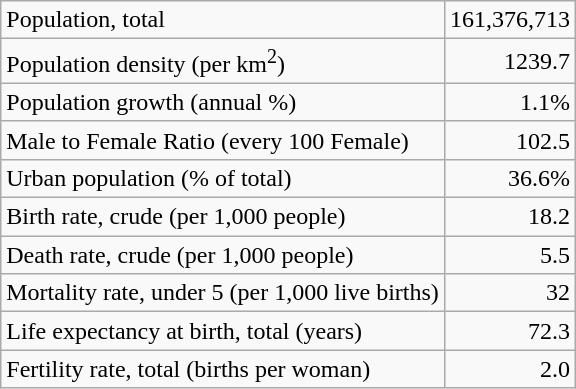<table class="wikitable">
<tr>
<td>Population, total</td>
<td style="text-align: right;">161,376,713</td>
</tr>
<tr>
<td>Population density (per km<sup>2</sup>)</td>
<td style="text-align: right;">1239.7</td>
</tr>
<tr>
<td>Population growth (annual %)</td>
<td style="text-align: right;">1.1%</td>
</tr>
<tr>
<td>Male to Female Ratio (every 100 Female)</td>
<td style="text-align: right;">102.5</td>
</tr>
<tr>
<td>Urban population (% of total)</td>
<td style="text-align: right;">36.6%</td>
</tr>
<tr>
<td>Birth rate, crude (per 1,000 people)</td>
<td style="text-align: right;">18.2</td>
</tr>
<tr>
<td>Death rate, crude (per 1,000 people)</td>
<td style="text-align: right;">5.5</td>
</tr>
<tr>
<td>Mortality rate, under 5 (per 1,000 live births)</td>
<td style="text-align: right;">32</td>
</tr>
<tr>
<td>Life expectancy at birth, total (years)</td>
<td style="text-align: right;">72.3</td>
</tr>
<tr>
<td>Fertility rate, total (births per woman)</td>
<td style="text-align: right;">2.0</td>
</tr>
</table>
